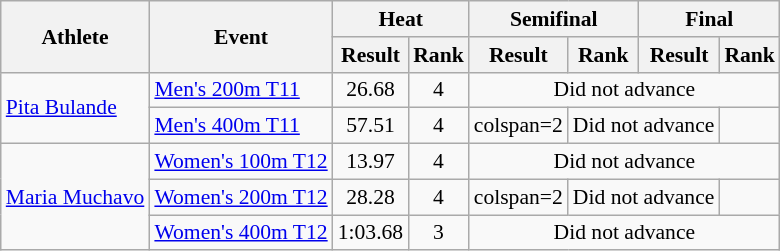<table class="wikitable" style="font-size:90%">
<tr>
<th rowspan="2">Athlete</th>
<th rowspan="2">Event</th>
<th colspan="2">Heat</th>
<th colspan="2">Semifinal</th>
<th colspan="2">Final</th>
</tr>
<tr>
<th>Result</th>
<th>Rank</th>
<th>Result</th>
<th>Rank</th>
<th>Result</th>
<th>Rank</th>
</tr>
<tr align=center>
<td align=left rowspan=2><a href='#'>Pita Bulande</a></td>
<td align=left><a href='#'>Men's 200m T11</a></td>
<td>26.68</td>
<td>4</td>
<td colspan=4>Did not advance</td>
</tr>
<tr align=center>
<td align=left><a href='#'>Men's 400m T11</a></td>
<td>57.51</td>
<td>4</td>
<td>colspan=2 </td>
<td colspan=2>Did not advance</td>
</tr>
<tr align=center>
<td align=left rowspan=3><a href='#'>Maria Muchavo</a></td>
<td align=left><a href='#'>Women's 100m T12</a></td>
<td>13.97</td>
<td>4</td>
<td colspan="4">Did not advance</td>
</tr>
<tr align=center>
<td align=left><a href='#'>Women's 200m T12</a></td>
<td>28.28</td>
<td>4</td>
<td>colspan=2 </td>
<td colspan=2>Did not advance</td>
</tr>
<tr align=center>
<td align=left><a href='#'>Women's 400m T12</a></td>
<td>1:03.68</td>
<td>3</td>
<td colspan=4>Did not advance</td>
</tr>
</table>
